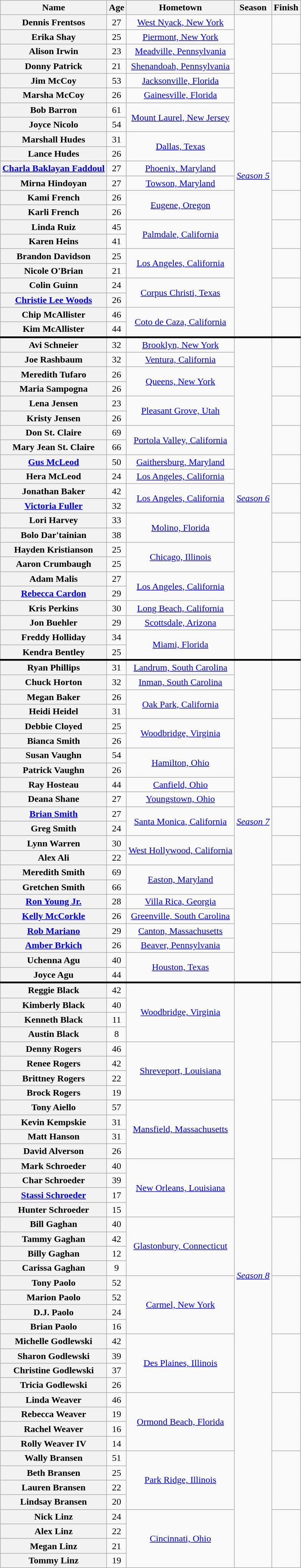<table class="wikitable sortable" style="text-align:center;">
<tr>
<th scope="col">Name</th>
<th scope="col">Age</th>
<th scope="col" class=unsortable>Hometown</th>
<th scope="col" class=unsortable>Season</th>
<th scope="col">Finish</th>
</tr>
<tr>
<th scope="row">Dennis Frentsos</th>
<td>27</td>
<td><a href='#'>West Nyack, New York</a></td>
<td rowspan="22"><a href='#'><em>Season 5</em></a></td>
<td rowspan="2"></td>
</tr>
<tr>
<th scope="row">Erika Shay</th>
<td>25</td>
<td><a href='#'>Piermont, New York</a></td>
</tr>
<tr>
<th scope="row">Alison Irwin</th>
<td>23</td>
<td><a href='#'>Meadville, Pennsylvania</a></td>
<td rowspan="2"></td>
</tr>
<tr>
<th scope="row">Donny Patrick</th>
<td>21</td>
<td><a href='#'>Shenandoah, Pennsylvania</a></td>
</tr>
<tr>
<th scope="row">Jim McCoy</th>
<td>53</td>
<td><a href='#'>Jacksonville, Florida</a></td>
<td rowspan="2"></td>
</tr>
<tr>
<th scope="row">Marsha McCoy</th>
<td>26</td>
<td><a href='#'>Gainesville, Florida</a></td>
</tr>
<tr>
<th scope="row">Bob Barron</th>
<td>61</td>
<td rowspan="2"><a href='#'>Mount Laurel, New Jersey</a></td>
<td rowspan="2"></td>
</tr>
<tr>
<th scope="row">Joyce Nicolo</th>
<td>54</td>
</tr>
<tr>
<th scope="row">Marshall Hudes</th>
<td>31</td>
<td rowspan="2"><a href='#'>Dallas, Texas</a></td>
<td rowspan="2"></td>
</tr>
<tr>
<th scope="row">Lance Hudes</th>
<td>26</td>
</tr>
<tr>
<th scope="row"><a href='#'>Charla Baklayan Faddoul</a></th>
<td>27</td>
<td><a href='#'>Phoenix, Maryland</a></td>
<td rowspan="2"></td>
</tr>
<tr>
<th scope="row">Mirna Hindoyan</th>
<td>27</td>
<td><a href='#'>Towson, Maryland</a></td>
</tr>
<tr>
<th scope="row">Kami French</th>
<td>26</td>
<td rowspan="2"><a href='#'>Eugene, Oregon</a></td>
<td rowspan="2"></td>
</tr>
<tr>
<th scope="row">Karli French</th>
<td>26</td>
</tr>
<tr>
<th scope="row">Linda Ruiz</th>
<td>45</td>
<td rowspan="2"><a href='#'>Palmdale, California</a></td>
<td rowspan="2"></td>
</tr>
<tr>
<th scope="row">Karen Heins</th>
<td>41</td>
</tr>
<tr>
<th scope="row">Brandon Davidson</th>
<td>25</td>
<td rowspan="2"><a href='#'>Los Angeles, California</a></td>
<td rowspan="2"></td>
</tr>
<tr>
<th scope="row">Nicole O'Brian</th>
<td>21</td>
</tr>
<tr>
<th scope="row">Colin Guinn</th>
<td>24</td>
<td rowspan="2"><a href='#'>Corpus Christi, Texas</a></td>
<td rowspan="2"></td>
</tr>
<tr>
<th scope="row"><a href='#'>Christie Lee Woods</a></th>
<td>26</td>
</tr>
<tr>
<th scope="row">Chip McAllister</th>
<td>46</td>
<td rowspan="2"><a href='#'>Coto de Caza, California</a></td>
<td rowspan="2"></td>
</tr>
<tr>
<th scope="row">Kim McAllister</th>
<td>44</td>
</tr>
<tr style="border-top:3px solid">
<th scope="row">Avi Schneier</th>
<td>32</td>
<td><a href='#'>Brooklyn, New York</a></td>
<td rowspan="22"><a href='#'><em>Season 6</em></a></td>
<td rowspan="2"></td>
</tr>
<tr>
<th scope="row">Joe Rashbaum</th>
<td>32</td>
<td><a href='#'>Ventura, California</a></td>
</tr>
<tr>
<th scope="row">Meredith Tufaro</th>
<td>26</td>
<td rowspan="2"><a href='#'>Queens, New York</a></td>
<td rowspan="2"></td>
</tr>
<tr>
<th scope="row">Maria Sampogna</th>
<td>26</td>
</tr>
<tr>
<th scope="row">Lena Jensen</th>
<td>23</td>
<td rowspan="2"><a href='#'>Pleasant Grove, Utah</a></td>
<td rowspan="2"></td>
</tr>
<tr>
<th scope="row">Kristy Jensen</th>
<td>26</td>
</tr>
<tr>
<th scope="row">Don St. Claire</th>
<td>69</td>
<td rowspan="2"><a href='#'>Portola Valley, California</a></td>
<td rowspan="2"></td>
</tr>
<tr>
<th scope="row">Mary Jean St. Claire</th>
<td>66</td>
</tr>
<tr>
<th scope="row"><a href='#'>Gus McLeod</a></th>
<td>50</td>
<td><a href='#'>Gaithersburg, Maryland</a></td>
<td rowspan="2"></td>
</tr>
<tr>
<th scope="row">Hera McLeod</th>
<td>24</td>
<td><a href='#'>Los Angeles, California</a></td>
</tr>
<tr>
<th scope="row">Jonathan Baker</th>
<td>42</td>
<td rowspan="2"><a href='#'>Los Angeles, California</a></td>
<td rowspan="2"></td>
</tr>
<tr>
<th scope="row"><a href='#'>Victoria Fuller</a></th>
<td>32</td>
</tr>
<tr>
<th scope="row">Lori Harvey</th>
<td>33</td>
<td rowspan="2"><a href='#'>Molino, Florida</a></td>
<td rowspan="2"></td>
</tr>
<tr>
<th scope="row">Bolo Dar'tainian</th>
<td>38</td>
</tr>
<tr>
<th scope="row">Hayden Kristianson</th>
<td>25</td>
<td rowspan="2"><a href='#'>Chicago, Illinois</a></td>
<td rowspan="2"></td>
</tr>
<tr>
<th scope="row">Aaron Crumbaugh</th>
<td>25</td>
</tr>
<tr>
<th scope="row">Adam Malis</th>
<td>27</td>
<td rowspan="2"><a href='#'>Los Angeles, California</a></td>
<td rowspan="2"></td>
</tr>
<tr>
<th scope="row"><a href='#'>Rebecca Cardon</a></th>
<td>29</td>
</tr>
<tr>
<th scope="row">Kris Perkins</th>
<td>30</td>
<td><a href='#'>Long Beach, California</a></td>
<td rowspan="2"></td>
</tr>
<tr>
<th scope="row">Jon Buehler</th>
<td>29</td>
<td><a href='#'>Scottsdale, Arizona</a></td>
</tr>
<tr>
<th scope="row">Freddy Holliday</th>
<td>34</td>
<td rowspan="2"><a href='#'>Miami, Florida</a></td>
<td rowspan="2"></td>
</tr>
<tr>
<th scope="row">Kendra Bentley</th>
<td>25</td>
</tr>
<tr style="border-top:3px solid">
<th scope="row">Ryan Phillips</th>
<td>31</td>
<td><a href='#'>Landrum, South Carolina</a></td>
<td rowspan="22"><a href='#'><em>Season 7</em></a></td>
<td rowspan="2"></td>
</tr>
<tr>
<th scope="row">Chuck Horton</th>
<td>32</td>
<td><a href='#'>Inman, South Carolina</a></td>
</tr>
<tr>
<th scope="row">Megan Baker</th>
<td>26</td>
<td rowspan="2"><a href='#'>Oak Park, California</a></td>
<td rowspan="2"></td>
</tr>
<tr>
<th scope="row">Heidi Heidel</th>
<td>31</td>
</tr>
<tr>
<th scope="row">Debbie Cloyed</th>
<td>25</td>
<td rowspan="2"><a href='#'>Woodbridge, Virginia</a></td>
<td rowspan="2"></td>
</tr>
<tr>
<th scope="row">Bianca Smith</th>
<td>26</td>
</tr>
<tr>
<th scope="row">Susan Vaughn</th>
<td>54</td>
<td rowspan="2"><a href='#'>Hamilton, Ohio</a></td>
<td rowspan="2"></td>
</tr>
<tr>
<th scope="row">Patrick Vaughn</th>
<td>26</td>
</tr>
<tr>
<th scope="row">Ray Hosteau</th>
<td>44</td>
<td><a href='#'>Canfield, Ohio</a></td>
<td rowspan="2"></td>
</tr>
<tr>
<th scope="row">Deana Shane</th>
<td>27</td>
<td><a href='#'>Youngstown, Ohio</a></td>
</tr>
<tr>
<th scope="row"><a href='#'>Brian Smith</a></th>
<td>27</td>
<td rowspan="2"><a href='#'>Santa Monica, California</a></td>
<td rowspan="2"></td>
</tr>
<tr>
<th scope="row">Greg Smith</th>
<td>24</td>
</tr>
<tr>
<th scope="row">Lynn Warren</th>
<td>30</td>
<td rowspan="2"><a href='#'>West Hollywood, California</a></td>
<td rowspan="2"></td>
</tr>
<tr>
<th scope="row">Alex Ali</th>
<td>22</td>
</tr>
<tr>
<th scope="row">Meredith Smith</th>
<td>69</td>
<td rowspan="2"><a href='#'>Easton, Maryland</a></td>
<td rowspan="2"></td>
</tr>
<tr>
<th scope="row">Gretchen Smith</th>
<td>66</td>
</tr>
<tr>
<th scope="row"><a href='#'>Ron Young Jr.</a></th>
<td>28</td>
<td><a href='#'>Villa Rica, Georgia</a></td>
<td rowspan="2"></td>
</tr>
<tr>
<th scope="row"><a href='#'>Kelly McCorkle</a></th>
<td>26</td>
<td><a href='#'>Greenville, South Carolina</a></td>
</tr>
<tr>
<th scope="row"><a href='#'>Rob Mariano</a></th>
<td>29</td>
<td><a href='#'>Canton, Massachusetts</a></td>
<td rowspan="2"></td>
</tr>
<tr>
<th scope="row"><a href='#'>Amber Brkich</a></th>
<td>26</td>
<td><a href='#'>Beaver, Pennsylvania</a></td>
</tr>
<tr>
<th scope="row">Uchenna Agu</th>
<td>40</td>
<td rowspan="2"><a href='#'>Houston, Texas</a></td>
<td rowspan="2"></td>
</tr>
<tr>
<th scope="row">Joyce Agu</th>
<td>44</td>
</tr>
<tr style="border-top:3px solid">
<th scope="row">Reggie Black</th>
<td>42</td>
<td rowspan="4"><a href='#'>Woodbridge, Virginia</a></td>
<td rowspan="40"><a href='#'><em>Season 8</em></a></td>
<td rowspan="4"></td>
</tr>
<tr>
<th scope="row">Kimberly Black</th>
<td>40</td>
</tr>
<tr>
<th scope="row">Kenneth Black</th>
<td>11</td>
</tr>
<tr>
<th scope="row">Austin Black</th>
<td>8</td>
</tr>
<tr>
<th scope="row">Denny Rogers</th>
<td>46</td>
<td rowspan="4"><a href='#'>Shreveport, Louisiana</a></td>
<td rowspan="4"></td>
</tr>
<tr>
<th scope="row">Renee Rogers</th>
<td>42</td>
</tr>
<tr>
<th scope="row">Brittney Rogers</th>
<td>22</td>
</tr>
<tr>
<th scope="row">Brock Rogers</th>
<td>19</td>
</tr>
<tr>
<th scope="row">Tony Aiello</th>
<td>57</td>
<td rowspan="4"><a href='#'>Mansfield, Massachusetts</a></td>
<td rowspan="4"></td>
</tr>
<tr>
<th scope="row">Kevin Kempskie</th>
<td>31</td>
</tr>
<tr>
<th scope="row">Matt Hanson</th>
<td>31</td>
</tr>
<tr>
<th scope="row">David Alverson</th>
<td>26</td>
</tr>
<tr>
<th scope="row">Mark Schroeder</th>
<td>40</td>
<td rowspan="4"><a href='#'>New Orleans, Louisiana</a></td>
<td rowspan="4"></td>
</tr>
<tr>
<th scope="row">Char Schroeder</th>
<td>39</td>
</tr>
<tr>
<th scope="row"><a href='#'>Stassi Schroeder</a></th>
<td>17</td>
</tr>
<tr>
<th scope="row">Hunter Schroeder</th>
<td>15</td>
</tr>
<tr>
<th scope="row">Bill Gaghan</th>
<td>40</td>
<td rowspan="4"><a href='#'>Glastonbury, Connecticut</a></td>
<td rowspan="4"></td>
</tr>
<tr>
<th scope="row">Tammy Gaghan</th>
<td>42</td>
</tr>
<tr>
<th scope="row">Billy Gaghan</th>
<td>12</td>
</tr>
<tr>
<th scope="row">Carissa Gaghan</th>
<td>9</td>
</tr>
<tr>
<th scope="row">Tony Paolo</th>
<td>52</td>
<td rowspan="4"><a href='#'>Carmel, New York</a></td>
<td rowspan="4"></td>
</tr>
<tr>
<th scope="row">Marion Paolo</th>
<td>52</td>
</tr>
<tr>
<th scope="row">D.J. Paolo</th>
<td>24</td>
</tr>
<tr>
<th scope="row">Brian Paolo</th>
<td>16</td>
</tr>
<tr>
<th scope="row">Michelle Godlewski</th>
<td>42</td>
<td rowspan="4"><a href='#'>Des Plaines, Illinois</a></td>
<td rowspan="4"></td>
</tr>
<tr>
<th scope="row">Sharon Godlewski</th>
<td>39</td>
</tr>
<tr>
<th scope="row">Christine Godlewski</th>
<td>37</td>
</tr>
<tr>
<th scope="row">Tricia Godlewski</th>
<td>26</td>
</tr>
<tr>
<th scope="row">Linda Weaver</th>
<td>46</td>
<td rowspan="4"><a href='#'>Ormond Beach, Florida</a></td>
<td rowspan="4"></td>
</tr>
<tr>
<th scope="row">Rebecca Weaver</th>
<td>19</td>
</tr>
<tr>
<th scope="row">Rachel Weaver</th>
<td>16</td>
</tr>
<tr>
<th scope="row">Rolly Weaver IV</th>
<td>14</td>
</tr>
<tr>
<th scope="row">Wally Bransen</th>
<td>51</td>
<td rowspan="4"><a href='#'>Park Ridge, Illinois</a></td>
<td rowspan="4"></td>
</tr>
<tr>
<th scope="row">Beth Bransen</th>
<td>25</td>
</tr>
<tr>
<th scope="row">Lauren Bransen</th>
<td>22</td>
</tr>
<tr>
<th scope="row">Lindsay Bransen</th>
<td>20</td>
</tr>
<tr>
<th scope="row">Nick Linz</th>
<td>24</td>
<td rowspan="4"><a href='#'>Cincinnati, Ohio</a></td>
<td rowspan="4"></td>
</tr>
<tr>
<th scope="row">Alex Linz</th>
<td>22</td>
</tr>
<tr>
<th scope="row">Megan Linz</th>
<td>21</td>
</tr>
<tr>
<th scope="row">Tommy Linz</th>
<td>19</td>
</tr>
</table>
